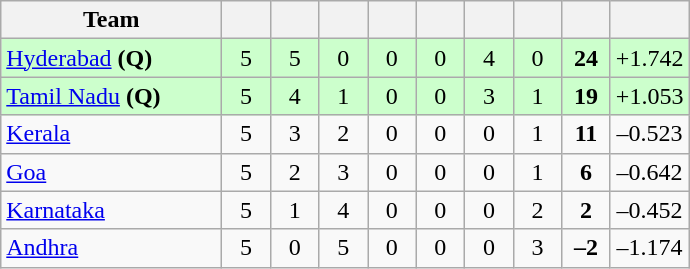<table class="wikitable" style="text-align:center">
<tr>
<th style="width:140px;">Team</th>
<th style="width:25px;"></th>
<th style="width:25px;"></th>
<th style="width:25px;"></th>
<th style="width:25px;"></th>
<th style="width:25px;"></th>
<th style="width:25px;"></th>
<th style="width:25px;"></th>
<th style="width:25px;"></th>
<th style="width:40px;"></th>
</tr>
<tr style="background:#cfc;">
<td style="text-align:left"><a href='#'>Hyderabad</a> <strong>(Q)</strong></td>
<td>5</td>
<td>5</td>
<td>0</td>
<td>0</td>
<td>0</td>
<td>4</td>
<td>0</td>
<td><strong>24</strong></td>
<td>+1.742</td>
</tr>
<tr style="background:#cfc;">
<td style="text-align:left"><a href='#'>Tamil Nadu</a> <strong>(Q)</strong></td>
<td>5</td>
<td>4</td>
<td>1</td>
<td>0</td>
<td>0</td>
<td>3</td>
<td>1</td>
<td><strong>19</strong></td>
<td>+1.053</td>
</tr>
<tr>
<td style="text-align:left"><a href='#'>Kerala</a></td>
<td>5</td>
<td>3</td>
<td>2</td>
<td>0</td>
<td>0</td>
<td>0</td>
<td>1</td>
<td><strong>11</strong></td>
<td>–0.523</td>
</tr>
<tr>
<td style="text-align:left"><a href='#'>Goa</a></td>
<td>5</td>
<td>2</td>
<td>3</td>
<td>0</td>
<td>0</td>
<td>0</td>
<td>1</td>
<td><strong>6</strong></td>
<td>–0.642</td>
</tr>
<tr>
<td style="text-align:left"><a href='#'>Karnataka</a></td>
<td>5</td>
<td>1</td>
<td>4</td>
<td>0</td>
<td>0</td>
<td>0</td>
<td>2</td>
<td><strong>2</strong></td>
<td>–0.452</td>
</tr>
<tr>
<td style="text-align:left"><a href='#'>Andhra</a></td>
<td>5</td>
<td>0</td>
<td>5</td>
<td>0</td>
<td>0</td>
<td>0</td>
<td>3</td>
<td><strong>–2</strong></td>
<td>–1.174</td>
</tr>
</table>
